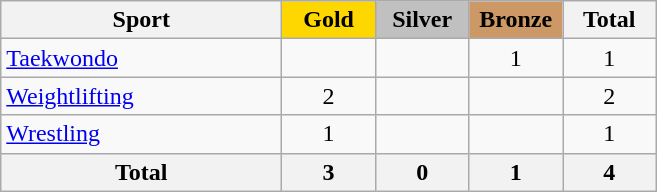<table class="wikitable sortable" style="text-align:center;">
<tr>
<th width=180>Sport</th>
<th scope="col" style="background:gold; width:55px;">Gold</th>
<th scope="col" style="background:silver; width:55px;">Silver</th>
<th scope="col" style="background:#cc9966; width:55px;">Bronze</th>
<th width=55>Total</th>
</tr>
<tr>
<td align=left><a href='#'>Taekwondo</a></td>
<td></td>
<td></td>
<td>1</td>
<td>1</td>
</tr>
<tr>
<td align=left><a href='#'>Weightlifting</a></td>
<td>2</td>
<td></td>
<td></td>
<td>2</td>
</tr>
<tr>
<td align=left><a href='#'>Wrestling</a></td>
<td>1</td>
<td></td>
<td></td>
<td>1</td>
</tr>
<tr class="sortbottom">
<th>Total</th>
<th>3</th>
<th>0</th>
<th>1</th>
<th>4</th>
</tr>
</table>
